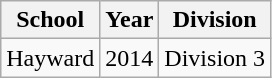<table class="wikitable">
<tr>
<th>School</th>
<th>Year</th>
<th>Division</th>
</tr>
<tr>
<td>Hayward</td>
<td>2014</td>
<td>Division 3</td>
</tr>
</table>
